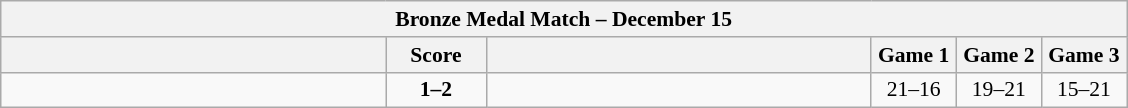<table class="wikitable" style="text-align: center; font-size:90% ">
<tr>
<th colspan=6>Bronze Medal Match – December 15</th>
</tr>
<tr>
<th align="right" width="250"></th>
<th width="60">Score</th>
<th align="left" width="250"></th>
<th width="50">Game 1</th>
<th width="50">Game 2</th>
<th width="50">Game 3</th>
</tr>
<tr>
<td align=left></td>
<td align=center><strong>1–2</strong></td>
<td align=left><strong></strong></td>
<td>21–16</td>
<td>19–21</td>
<td>15–21</td>
</tr>
</table>
